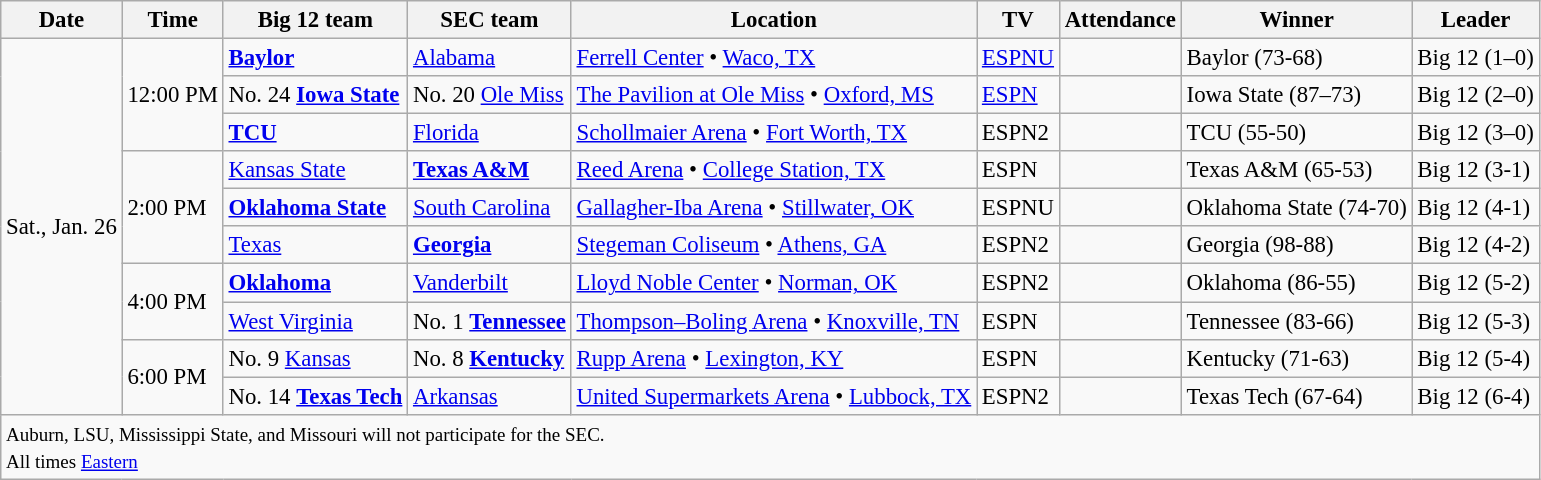<table class="wikitable" style="font-size: 95%">
<tr style="text-align:center;">
<th>Date </th>
<th>Time</th>
<th>Big 12 team</th>
<th>SEC team</th>
<th>Location</th>
<th>TV</th>
<th>Attendance</th>
<th>Winner</th>
<th>Leader</th>
</tr>
<tr>
<td rowspan=10>Sat., Jan. 26</td>
<td rowspan=3>12:00 PM</td>
<td><a href='#'><strong>Baylor</strong></a></td>
<td><a href='#'>Alabama</a></td>
<td><a href='#'>Ferrell Center</a> • <a href='#'>Waco, TX</a></td>
<td><a href='#'>ESPNU</a></td>
<td></td>
<td>Baylor (73-68)</td>
<td>Big 12 (1–0)</td>
</tr>
<tr>
<td>No. 24 <a href='#'><strong>Iowa State</strong></a></td>
<td>No. 20 <a href='#'>Ole Miss</a></td>
<td><a href='#'>The Pavilion at Ole Miss</a> • <a href='#'>Oxford, MS</a></td>
<td><a href='#'>ESPN</a></td>
<td></td>
<td>Iowa State (87–73)</td>
<td>Big 12 (2–0)</td>
</tr>
<tr>
<td><a href='#'><strong>TCU</strong></a></td>
<td><a href='#'>Florida</a></td>
<td><a href='#'>Schollmaier Arena</a> • <a href='#'>Fort Worth, TX</a></td>
<td>ESPN2</td>
<td></td>
<td>TCU (55-50)</td>
<td>Big 12 (3–0)</td>
</tr>
<tr>
<td rowspan=3>2:00 PM</td>
<td><a href='#'>Kansas State</a></td>
<td><a href='#'><strong>Texas A&M</strong></a></td>
<td><a href='#'>Reed Arena</a> • <a href='#'>College Station, TX</a></td>
<td>ESPN</td>
<td></td>
<td>Texas A&M (65-53)</td>
<td>Big 12 (3-1)</td>
</tr>
<tr>
<td><a href='#'><strong>Oklahoma State</strong></a></td>
<td><a href='#'>South Carolina</a></td>
<td><a href='#'>Gallagher-Iba Arena</a> • <a href='#'>Stillwater, OK</a></td>
<td>ESPNU</td>
<td></td>
<td>Oklahoma State (74-70)</td>
<td>Big 12 (4-1)</td>
</tr>
<tr>
<td><a href='#'>Texas</a></td>
<td><a href='#'><strong>Georgia</strong></a></td>
<td><a href='#'>Stegeman Coliseum</a> • <a href='#'>Athens, GA</a></td>
<td>ESPN2</td>
<td></td>
<td>Georgia (98-88)</td>
<td>Big 12 (4-2)</td>
</tr>
<tr>
<td rowspan=2>4:00 PM</td>
<td><a href='#'><strong>Oklahoma</strong></a></td>
<td><a href='#'>Vanderbilt</a></td>
<td><a href='#'>Lloyd Noble Center</a> • <a href='#'>Norman, OK</a></td>
<td>ESPN2</td>
<td></td>
<td>Oklahoma (86-55)</td>
<td>Big 12 (5-2)</td>
</tr>
<tr>
<td><a href='#'>West Virginia</a></td>
<td>No. 1 <a href='#'><strong>Tennessee</strong></a></td>
<td><a href='#'>Thompson–Boling Arena</a> • <a href='#'>Knoxville, TN</a></td>
<td>ESPN</td>
<td></td>
<td>Tennessee (83-66)</td>
<td>Big 12 (5-3)</td>
</tr>
<tr>
<td rowspan=2>6:00 PM</td>
<td>No. 9 <a href='#'>Kansas</a></td>
<td>No. 8 <a href='#'><strong>Kentucky</strong></a></td>
<td><a href='#'>Rupp Arena</a> • <a href='#'>Lexington, KY</a></td>
<td>ESPN</td>
<td></td>
<td>Kentucky (71-63)</td>
<td>Big 12 (5-4)</td>
</tr>
<tr>
<td>No. 14 <a href='#'><strong>Texas Tech</strong></a></td>
<td><a href='#'>Arkansas</a></td>
<td><a href='#'>United Supermarkets Arena</a> • <a href='#'>Lubbock, TX</a></td>
<td>ESPN2</td>
<td></td>
<td>Texas Tech (67-64)</td>
<td>Big 12 (6-4)</td>
</tr>
<tr>
<td colspan=9><small>Auburn, LSU, Mississippi State, and Missouri will not participate for the SEC.<br>All times <a href='#'>Eastern</a></small></td>
</tr>
</table>
